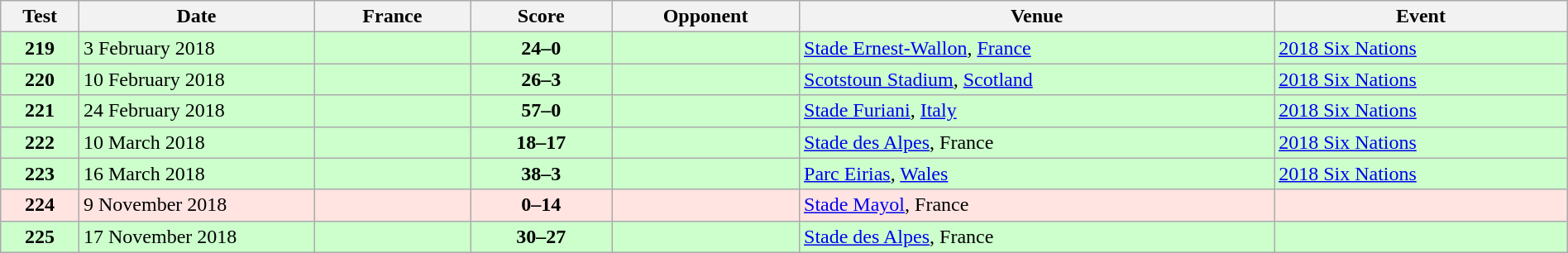<table class="wikitable sortable" style="width:100%">
<tr>
<th style="width:5%">Test</th>
<th style="width:15%">Date</th>
<th style="width:10%">France</th>
<th style="width:9%">Score</th>
<th>Opponent</th>
<th>Venue</th>
<th>Event</th>
</tr>
<tr bgcolor=#ccffcc>
<td align=center><strong>219</strong></td>
<td>3 February 2018</td>
<td></td>
<td align="center"><strong>24–0</strong></td>
<td></td>
<td><a href='#'>Stade Ernest-Wallon</a>, <a href='#'>France</a></td>
<td><a href='#'>2018 Six Nations</a></td>
</tr>
<tr bgcolor=#ccffcc>
<td align=center><strong>220</strong></td>
<td>10 February 2018</td>
<td></td>
<td align="center"><strong>26–3</strong></td>
<td></td>
<td><a href='#'>Scotstoun Stadium</a>, <a href='#'>Scotland</a></td>
<td><a href='#'>2018 Six Nations</a></td>
</tr>
<tr bgcolor=#ccffcc>
<td align=center><strong>221</strong></td>
<td>24 February 2018</td>
<td></td>
<td align="center"><strong>57–0</strong></td>
<td></td>
<td><a href='#'>Stade Furiani</a>, <a href='#'>Italy</a></td>
<td><a href='#'>2018 Six Nations</a></td>
</tr>
<tr bgcolor=#ccffcc>
<td align=center><strong>222</strong></td>
<td>10 March 2018</td>
<td></td>
<td align="center"><strong>18–17</strong></td>
<td></td>
<td><a href='#'>Stade des Alpes</a>, France</td>
<td><a href='#'>2018 Six Nations</a></td>
</tr>
<tr bgcolor=#ccffcc>
<td align=center><strong>223</strong></td>
<td>16 March 2018</td>
<td></td>
<td align="center"><strong>38–3</strong></td>
<td></td>
<td><a href='#'>Parc Eirias</a>, <a href='#'>Wales</a></td>
<td><a href='#'>2018 Six Nations</a></td>
</tr>
<tr bgcolor=FFE4E1>
<td align=center><strong>224</strong></td>
<td>9 November 2018</td>
<td></td>
<td align="center"><strong>0–14</strong></td>
<td></td>
<td><a href='#'>Stade Mayol</a>, France</td>
<td></td>
</tr>
<tr bgcolor=#ccffcc>
<td align=center><strong>225</strong></td>
<td>17 November 2018</td>
<td></td>
<td align="center"><strong>30–27</strong></td>
<td></td>
<td><a href='#'>Stade des Alpes</a>, France</td>
<td></td>
</tr>
</table>
